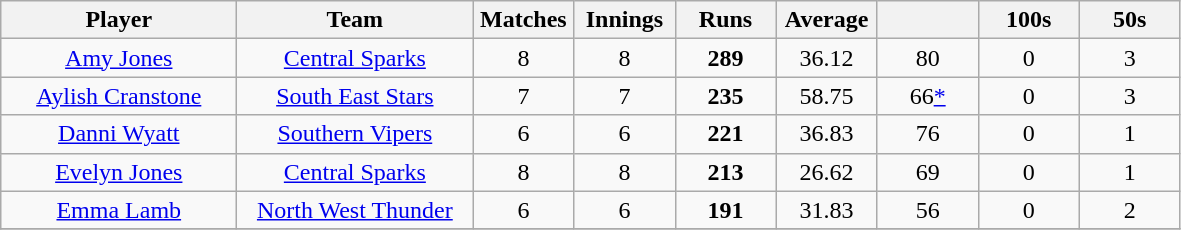<table class="wikitable" style="text-align:center;">
<tr>
<th width=150>Player</th>
<th width=150>Team</th>
<th width=60>Matches</th>
<th width=60>Innings</th>
<th width=60>Runs</th>
<th width=60>Average</th>
<th width=60></th>
<th width=60>100s</th>
<th width=60>50s</th>
</tr>
<tr>
<td><a href='#'>Amy Jones</a></td>
<td><a href='#'>Central Sparks</a></td>
<td>8</td>
<td>8</td>
<td><strong>289</strong></td>
<td>36.12</td>
<td>80</td>
<td>0</td>
<td>3</td>
</tr>
<tr>
<td><a href='#'>Aylish Cranstone</a></td>
<td><a href='#'>South East Stars</a></td>
<td>7</td>
<td>7</td>
<td><strong>235</strong></td>
<td>58.75</td>
<td>66<a href='#'>*</a></td>
<td>0</td>
<td>3</td>
</tr>
<tr>
<td><a href='#'>Danni Wyatt</a></td>
<td><a href='#'>Southern Vipers</a></td>
<td>6</td>
<td>6</td>
<td><strong>221</strong></td>
<td>36.83</td>
<td>76</td>
<td>0</td>
<td>1</td>
</tr>
<tr>
<td><a href='#'>Evelyn Jones</a></td>
<td><a href='#'>Central Sparks</a></td>
<td>8</td>
<td>8</td>
<td><strong>213</strong></td>
<td>26.62</td>
<td>69</td>
<td>0</td>
<td>1</td>
</tr>
<tr>
<td><a href='#'>Emma Lamb</a></td>
<td><a href='#'>North West Thunder</a></td>
<td>6</td>
<td>6</td>
<td><strong>191</strong></td>
<td>31.83</td>
<td>56</td>
<td>0</td>
<td>2</td>
</tr>
<tr>
</tr>
</table>
